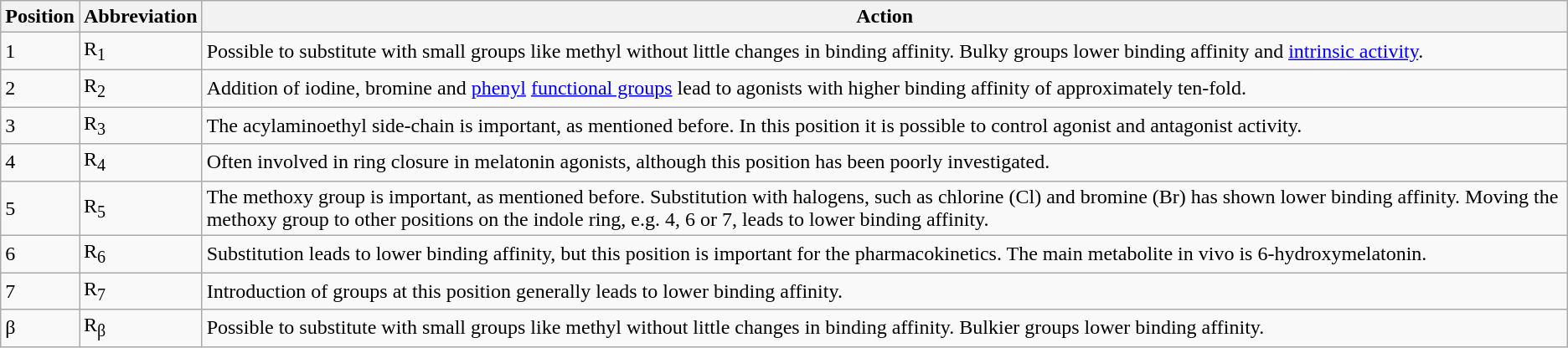<table class="wikitable">
<tr>
<th>Position</th>
<th>Abbreviation</th>
<th>Action</th>
</tr>
<tr>
<td>1</td>
<td>R<sub>1</sub></td>
<td>Possible to substitute with small groups like methyl without little changes in binding affinity. Bulky groups lower binding affinity and <a href='#'>intrinsic activity</a>.</td>
</tr>
<tr>
<td>2</td>
<td>R<sub>2</sub></td>
<td>Addition of iodine, bromine and <a href='#'>phenyl</a> <a href='#'>functional groups</a> lead to agonists with higher binding affinity of approximately ten-fold.</td>
</tr>
<tr>
<td>3</td>
<td>R<sub>3</sub></td>
<td>The acylaminoethyl side-chain is important, as mentioned before. In this position it is possible to control agonist and antagonist activity.</td>
</tr>
<tr>
<td>4</td>
<td>R<sub>4</sub></td>
<td>Often involved in ring closure in melatonin agonists, although this position has been poorly investigated.</td>
</tr>
<tr>
<td>5</td>
<td>R<sub>5</sub></td>
<td>The methoxy group is important, as mentioned before. Substitution with halogens, such as chlorine (Cl) and bromine (Br) has shown lower binding affinity. Moving the methoxy group to other positions on the indole ring, e.g. 4, 6 or 7, leads to lower binding affinity.</td>
</tr>
<tr>
<td>6</td>
<td>R<sub>6</sub></td>
<td>Substitution leads to lower binding affinity, but this position is important for the pharmacokinetics. The main metabolite in vivo is 6-hydroxymelatonin.</td>
</tr>
<tr>
<td>7</td>
<td>R<sub>7</sub></td>
<td>Introduction of groups at this position generally leads to lower binding affinity.</td>
</tr>
<tr>
<td>β</td>
<td>R<sub>β</sub></td>
<td>Possible to substitute with small groups like methyl without little changes in binding affinity. Bulkier groups lower binding affinity.</td>
</tr>
</table>
